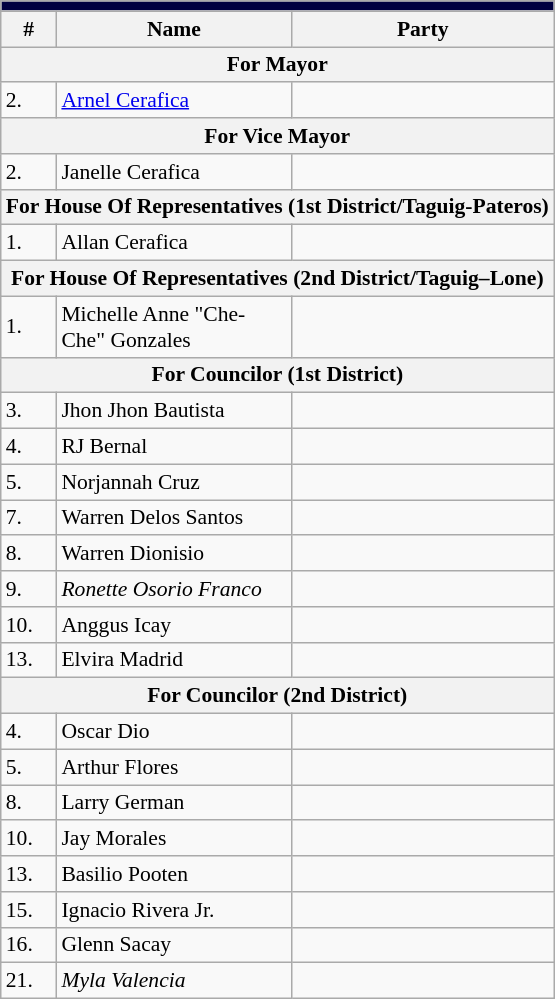<table class=wikitable style="font-size:90%">
<tr>
<td colspan="4" bgcolor="000040"></td>
</tr>
<tr>
<th>#</th>
<th width=150px>Name</th>
<th colspan=2 width=110px>Party</th>
</tr>
<tr>
<th colspan="4">For Mayor</th>
</tr>
<tr>
<td>2.</td>
<td><a href='#'>Arnel Cerafica</a></td>
<td></td>
</tr>
<tr>
<th colspan="4">For Vice Mayor</th>
</tr>
<tr>
<td>2.</td>
<td>Janelle Cerafica</td>
<td></td>
</tr>
<tr>
<th colspan="4">For House Of Representatives (1st District/Taguig-Pateros)</th>
</tr>
<tr>
<td>1.</td>
<td>Allan Cerafica</td>
<td></td>
</tr>
<tr>
<th colspan="4">For House Of Representatives (2nd District/Taguig–Lone)</th>
</tr>
<tr>
<td>1.</td>
<td>Michelle Anne "Che-Che" Gonzales</td>
<td></td>
</tr>
<tr>
<th colspan="4">For Councilor (1st District)</th>
</tr>
<tr>
<td>3.</td>
<td>Jhon Jhon Bautista</td>
<td></td>
</tr>
<tr>
<td>4.</td>
<td>RJ Bernal</td>
<td></td>
</tr>
<tr>
<td>5.</td>
<td>Norjannah Cruz</td>
<td></td>
</tr>
<tr>
<td>7.</td>
<td>Warren Delos Santos</td>
<td></td>
</tr>
<tr>
<td>8.</td>
<td>Warren Dionisio</td>
<td></td>
</tr>
<tr>
<td>9.</td>
<td><em>Ronette Osorio Franco</em></td>
<td></td>
</tr>
<tr>
<td>10.</td>
<td>Anggus Icay</td>
<td></td>
</tr>
<tr>
<td>13.</td>
<td>Elvira Madrid</td>
<td></td>
</tr>
<tr>
<th colspan="4">For Councilor (2nd District)</th>
</tr>
<tr>
<td>4.</td>
<td>Oscar Dio</td>
<td></td>
</tr>
<tr>
<td>5.</td>
<td>Arthur Flores</td>
<td></td>
</tr>
<tr>
<td>8.</td>
<td>Larry German</td>
<td></td>
</tr>
<tr>
<td>10.</td>
<td>Jay Morales</td>
<td></td>
</tr>
<tr>
<td>13.</td>
<td>Basilio Pooten</td>
<td></td>
</tr>
<tr>
<td>15.</td>
<td>Ignacio Rivera Jr.</td>
<td></td>
</tr>
<tr>
<td>16.</td>
<td>Glenn Sacay</td>
<td></td>
</tr>
<tr>
<td>21.</td>
<td><em>Myla Valencia</em></td>
<td></td>
</tr>
</table>
